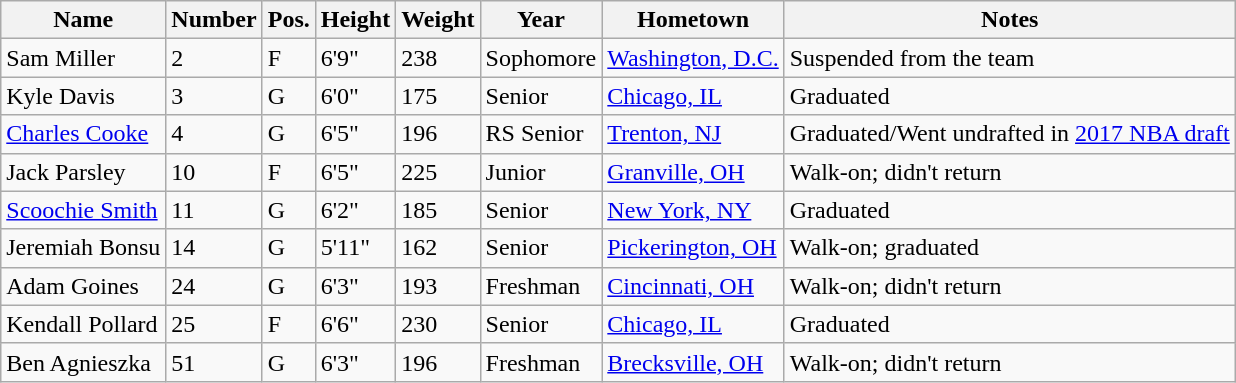<table class="wikitable sortable" border="1">
<tr>
<th>Name</th>
<th>Number</th>
<th>Pos.</th>
<th>Height</th>
<th>Weight</th>
<th>Year</th>
<th>Hometown</th>
<th class="unsortable">Notes</th>
</tr>
<tr>
<td>Sam Miller</td>
<td>2</td>
<td>F</td>
<td>6'9"</td>
<td>238</td>
<td>Sophomore</td>
<td><a href='#'>Washington, D.C.</a></td>
<td>Suspended from the team</td>
</tr>
<tr>
<td>Kyle Davis</td>
<td>3</td>
<td>G</td>
<td>6'0"</td>
<td>175</td>
<td>Senior</td>
<td><a href='#'>Chicago, IL</a></td>
<td>Graduated</td>
</tr>
<tr>
<td><a href='#'>Charles Cooke</a></td>
<td>4</td>
<td>G</td>
<td>6'5"</td>
<td>196</td>
<td>RS Senior</td>
<td><a href='#'>Trenton, NJ</a></td>
<td>Graduated/Went undrafted in <a href='#'>2017 NBA draft</a></td>
</tr>
<tr>
<td>Jack Parsley</td>
<td>10</td>
<td>F</td>
<td>6'5"</td>
<td>225</td>
<td>Junior</td>
<td><a href='#'>Granville, OH</a></td>
<td>Walk-on; didn't return</td>
</tr>
<tr>
<td><a href='#'>Scoochie Smith</a></td>
<td>11</td>
<td>G</td>
<td>6'2"</td>
<td>185</td>
<td>Senior</td>
<td><a href='#'>New York, NY</a></td>
<td>Graduated</td>
</tr>
<tr>
<td>Jeremiah Bonsu</td>
<td>14</td>
<td>G</td>
<td>5'11"</td>
<td>162</td>
<td>Senior</td>
<td><a href='#'>Pickerington, OH</a></td>
<td>Walk-on; graduated</td>
</tr>
<tr>
<td>Adam Goines</td>
<td>24</td>
<td>G</td>
<td>6'3"</td>
<td>193</td>
<td>Freshman</td>
<td><a href='#'>Cincinnati, OH</a></td>
<td>Walk-on; didn't return</td>
</tr>
<tr>
<td>Kendall Pollard</td>
<td>25</td>
<td>F</td>
<td>6'6"</td>
<td>230</td>
<td>Senior</td>
<td><a href='#'>Chicago, IL</a></td>
<td>Graduated</td>
</tr>
<tr>
<td>Ben Agnieszka</td>
<td>51</td>
<td>G</td>
<td>6'3"</td>
<td>196</td>
<td>Freshman</td>
<td><a href='#'>Brecksville, OH</a></td>
<td>Walk-on; didn't return</td>
</tr>
</table>
